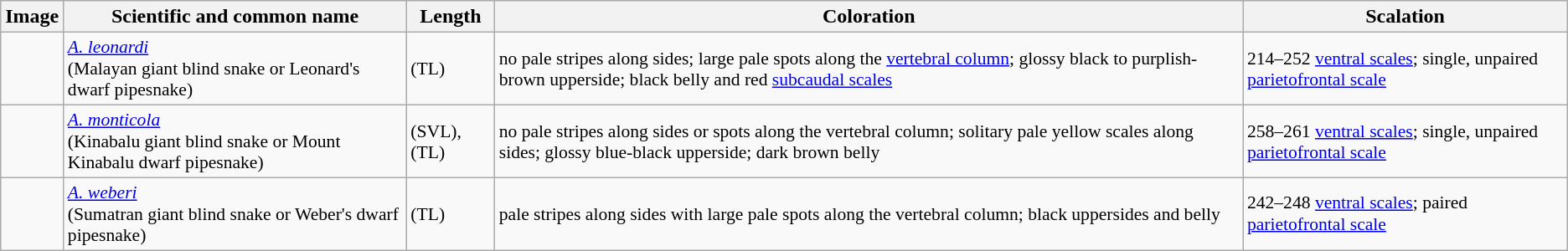<table class="wikitable" style="width=100%" style="text-align: center">
<tr style="font-size: 100%" |>
<th>Image</th>
<th>Scientific and common name</th>
<th>Length</th>
<th>Coloration</th>
<th>Scalation</th>
</tr>
<tr style="font-size: 90%" |>
<td></td>
<td><em><a href='#'>A. leonardi</a></em><br>(Malayan giant blind snake or Leonard's dwarf pipesnake)</td>
<td>(TL)</td>
<td>no pale stripes along sides; large pale spots along the <a href='#'>vertebral column</a>; glossy black to purplish-brown upperside; black belly and red <a href='#'>subcaudal scales</a></td>
<td>214–252 <a href='#'>ventral scales</a>; single, unpaired <a href='#'>parietofrontal scale</a></td>
</tr>
<tr style="font-size: 90%" |>
<td></td>
<td><em><a href='#'>A. monticola</a></em><br>(Kinabalu giant blind snake or Mount Kinabalu dwarf pipesnake)</td>
<td>(SVL), (TL)</td>
<td>no pale stripes along sides or spots along the vertebral column; solitary pale yellow scales along sides; glossy blue-black upperside; dark brown belly</td>
<td>258–261 <a href='#'>ventral scales</a>; single, unpaired <a href='#'>parietofrontal scale</a></td>
</tr>
<tr style="font-size: 90%" |>
<td></td>
<td><em><a href='#'>A. weberi</a></em><br>(Sumatran giant blind snake or Weber's dwarf pipesnake)</td>
<td>(TL)</td>
<td>pale stripes along sides with large pale spots along the vertebral column; black uppersides and belly</td>
<td>242–248 <a href='#'>ventral scales</a>; paired <a href='#'>parietofrontal scale</a></td>
</tr>
</table>
